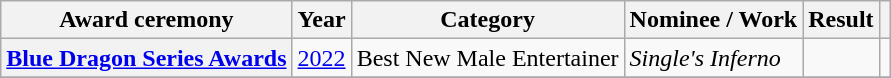<table class="wikitable plainrowheaders sortable">
<tr>
<th scope="col">Award ceremony</th>
<th scope="col">Year</th>
<th scope="col">Category</th>
<th scope="col">Nominee / Work</th>
<th scope="col">Result</th>
<th scope="col" class="unsortable"></th>
</tr>
<tr>
<th rowspan="1" scope="row"><a href='#'>Blue Dragon Series Awards</a></th>
<td style="text-align:center"><a href='#'>2022</a></td>
<td>Best New Male Entertainer</td>
<td rowspan="1"><em>Single's Inferno</em></td>
<td></td>
<td style="text-align:center"></td>
</tr>
<tr>
</tr>
</table>
